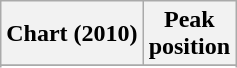<table class="wikitable sortable plainrowheaders" style="text-align:center;">
<tr>
<th scope="col">Chart (2010)</th>
<th scope="col">Peak<br>position</th>
</tr>
<tr>
</tr>
<tr>
</tr>
<tr>
</tr>
<tr>
</tr>
</table>
